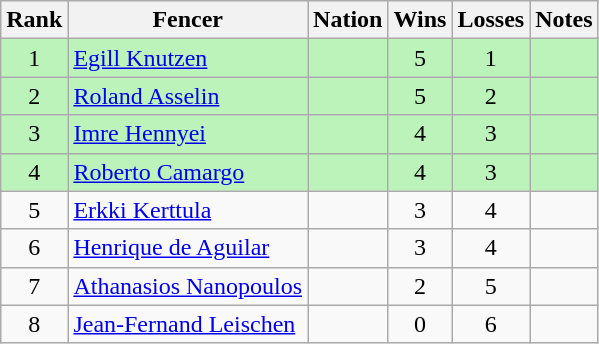<table class="wikitable sortable" style="text-align: center;">
<tr>
<th>Rank</th>
<th>Fencer</th>
<th>Nation</th>
<th>Wins</th>
<th>Losses</th>
<th>Notes</th>
</tr>
<tr style="background:#bbf3bb;">
<td>1</td>
<td align=left><a href='#'>Egill Knutzen</a></td>
<td align=left></td>
<td>5</td>
<td>1</td>
<td></td>
</tr>
<tr style="background:#bbf3bb;">
<td>2</td>
<td align=left><a href='#'>Roland Asselin</a></td>
<td align=left></td>
<td>5</td>
<td>2</td>
<td></td>
</tr>
<tr style="background:#bbf3bb;">
<td>3</td>
<td align=left><a href='#'>Imre Hennyei</a></td>
<td align=left></td>
<td>4</td>
<td>3</td>
<td></td>
</tr>
<tr style="background:#bbf3bb;">
<td>4</td>
<td align=left><a href='#'>Roberto Camargo</a></td>
<td align=left></td>
<td>4</td>
<td>3</td>
<td></td>
</tr>
<tr>
<td>5</td>
<td align=left><a href='#'>Erkki Kerttula</a></td>
<td align=left></td>
<td>3</td>
<td>4</td>
<td></td>
</tr>
<tr>
<td>6</td>
<td align=left><a href='#'>Henrique de Aguilar</a></td>
<td align=left></td>
<td>3</td>
<td>4</td>
<td></td>
</tr>
<tr>
<td>7</td>
<td align=left><a href='#'>Athanasios Nanopoulos</a></td>
<td align=left></td>
<td>2</td>
<td>5</td>
<td></td>
</tr>
<tr>
<td>8</td>
<td align=left><a href='#'>Jean-Fernand Leischen</a></td>
<td align=left></td>
<td>0</td>
<td>6</td>
<td></td>
</tr>
</table>
